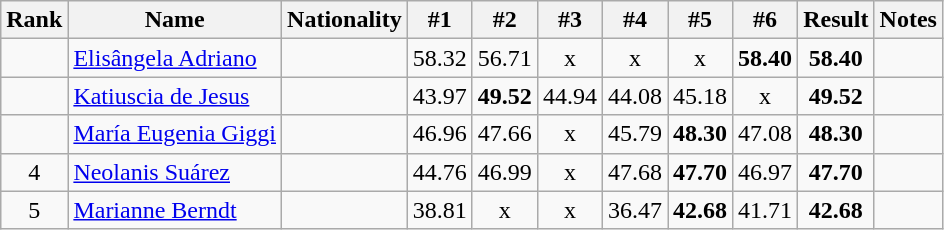<table class="wikitable sortable" style="text-align:center">
<tr>
<th>Rank</th>
<th>Name</th>
<th>Nationality</th>
<th>#1</th>
<th>#2</th>
<th>#3</th>
<th>#4</th>
<th>#5</th>
<th>#6</th>
<th>Result</th>
<th>Notes</th>
</tr>
<tr>
<td></td>
<td align=left><a href='#'>Elisângela Adriano</a></td>
<td align=left></td>
<td>58.32</td>
<td>56.71</td>
<td>x</td>
<td>x</td>
<td>x</td>
<td><strong>58.40</strong></td>
<td><strong>58.40</strong></td>
<td></td>
</tr>
<tr>
<td></td>
<td align=left><a href='#'>Katiuscia de Jesus</a></td>
<td align=left></td>
<td>43.97</td>
<td><strong>49.52</strong></td>
<td>44.94</td>
<td>44.08</td>
<td>45.18</td>
<td>x</td>
<td><strong>49.52</strong></td>
<td></td>
</tr>
<tr>
<td></td>
<td align=left><a href='#'>María Eugenia Giggi</a></td>
<td align=left></td>
<td>46.96</td>
<td>47.66</td>
<td>x</td>
<td>45.79</td>
<td><strong>48.30</strong></td>
<td>47.08</td>
<td><strong>48.30</strong></td>
<td></td>
</tr>
<tr>
<td>4</td>
<td align=left><a href='#'>Neolanis Suárez</a></td>
<td align=left></td>
<td>44.76</td>
<td>46.99</td>
<td>x</td>
<td>47.68</td>
<td><strong>47.70</strong></td>
<td>46.97</td>
<td><strong>47.70</strong></td>
<td></td>
</tr>
<tr>
<td>5</td>
<td align=left><a href='#'>Marianne Berndt</a></td>
<td align=left></td>
<td>38.81</td>
<td>x</td>
<td>x</td>
<td>36.47</td>
<td><strong>42.68</strong></td>
<td>41.71</td>
<td><strong>42.68</strong></td>
<td></td>
</tr>
</table>
